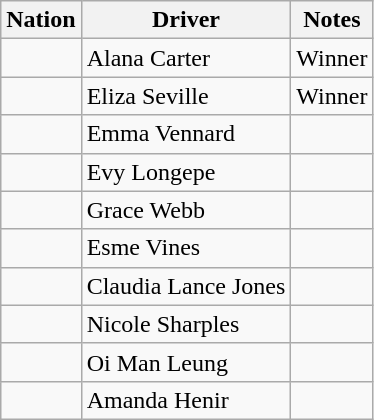<table class="wikitable defaultleft col1center">
<tr>
<th>Nation</th>
<th>Driver</th>
<th>Notes</th>
</tr>
<tr>
<td></td>
<td>Alana Carter</td>
<td>Winner</td>
</tr>
<tr>
<td></td>
<td>Eliza Seville</td>
<td>Winner</td>
</tr>
<tr>
<td></td>
<td>Emma Vennard</td>
<td></td>
</tr>
<tr>
<td></td>
<td>Evy Longepe</td>
<td></td>
</tr>
<tr>
<td></td>
<td>Grace Webb</td>
<td></td>
</tr>
<tr>
<td></td>
<td>Esme Vines</td>
<td></td>
</tr>
<tr>
<td></td>
<td>Claudia Lance Jones</td>
<td></td>
</tr>
<tr>
<td></td>
<td>Nicole Sharples</td>
<td></td>
</tr>
<tr>
<td></td>
<td>Oi Man Leung</td>
<td></td>
</tr>
<tr>
<td></td>
<td>Amanda Henir</td>
<td></td>
</tr>
</table>
